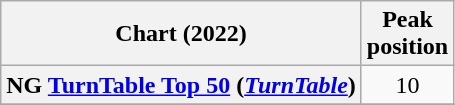<table class="wikitable sortable plainrowheaders" style="text-align:center">
<tr>
<th scope="col">Chart (2022)</th>
<th scope="col">Peak<br>position</th>
</tr>
<tr>
<th scope="row">NG <a href='#'>TurnTable Top 50</a> (<em><a href='#'>TurnTable</a></em>)</th>
<td>10</td>
</tr>
<tr>
</tr>
<tr>
</tr>
</table>
